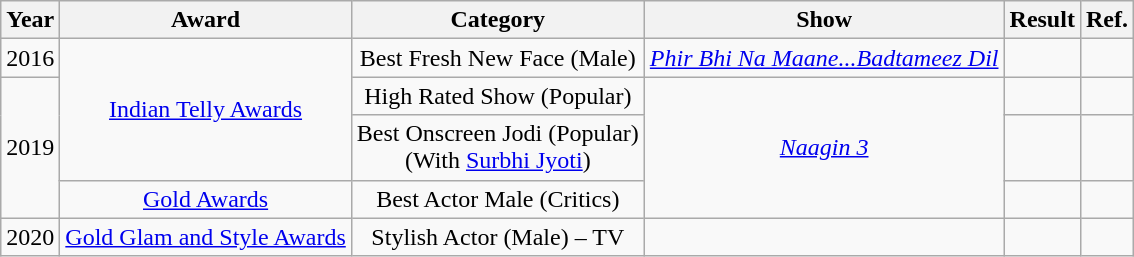<table class="wikitable" style="text-align:center;">
<tr>
<th>Year</th>
<th>Award</th>
<th>Category</th>
<th>Show</th>
<th>Result</th>
<th>Ref.</th>
</tr>
<tr>
<td>2016</td>
<td rowspan=3><a href='#'>Indian Telly Awards</a></td>
<td>Best Fresh New Face (Male)</td>
<td><em><a href='#'>Phir Bhi Na Maane...Badtameez Dil</a></em></td>
<td></td>
<td></td>
</tr>
<tr>
<td rowspan=3>2019</td>
<td>High Rated Show (Popular)</td>
<td rowspan=3><em><a href='#'>Naagin 3</a></em></td>
<td></td>
<td></td>
</tr>
<tr>
<td>Best Onscreen Jodi (Popular)<br>(With <a href='#'>Surbhi Jyoti</a>)</td>
<td></td>
<td></td>
</tr>
<tr>
<td><a href='#'>Gold Awards</a></td>
<td>Best Actor Male (Critics)</td>
<td></td>
<td></td>
</tr>
<tr>
<td>2020</td>
<td><a href='#'>Gold Glam and Style Awards</a></td>
<td>Stylish Actor (Male) – TV</td>
<td></td>
<td></td>
<td></td>
</tr>
</table>
